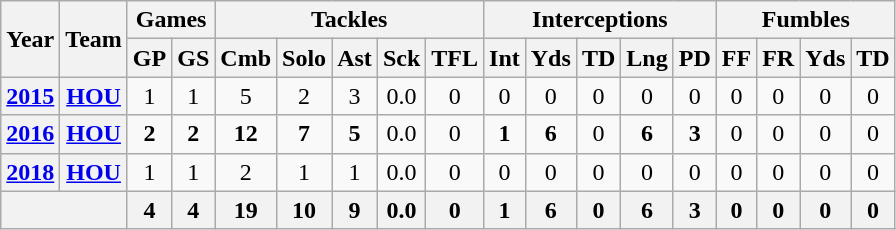<table class="wikitable" style="text-align:center">
<tr>
<th rowspan="2">Year</th>
<th rowspan="2">Team</th>
<th colspan="2">Games</th>
<th colspan="5">Tackles</th>
<th colspan="5">Interceptions</th>
<th colspan="4">Fumbles</th>
</tr>
<tr>
<th>GP</th>
<th>GS</th>
<th>Cmb</th>
<th>Solo</th>
<th>Ast</th>
<th>Sck</th>
<th>TFL</th>
<th>Int</th>
<th>Yds</th>
<th>TD</th>
<th>Lng</th>
<th>PD</th>
<th>FF</th>
<th>FR</th>
<th>Yds</th>
<th>TD</th>
</tr>
<tr>
<th><a href='#'>2015</a></th>
<th><a href='#'>HOU</a></th>
<td>1</td>
<td>1</td>
<td>5</td>
<td>2</td>
<td>3</td>
<td>0.0</td>
<td>0</td>
<td>0</td>
<td>0</td>
<td>0</td>
<td>0</td>
<td>0</td>
<td>0</td>
<td>0</td>
<td>0</td>
<td>0</td>
</tr>
<tr>
<th><a href='#'>2016</a></th>
<th><a href='#'>HOU</a></th>
<td><strong>2</strong></td>
<td><strong>2</strong></td>
<td><strong>12</strong></td>
<td><strong>7</strong></td>
<td><strong>5</strong></td>
<td>0.0</td>
<td>0</td>
<td><strong>1</strong></td>
<td><strong>6</strong></td>
<td>0</td>
<td><strong>6</strong></td>
<td><strong>3</strong></td>
<td>0</td>
<td>0</td>
<td>0</td>
<td>0</td>
</tr>
<tr>
<th><a href='#'>2018</a></th>
<th><a href='#'>HOU</a></th>
<td>1</td>
<td>1</td>
<td>2</td>
<td>1</td>
<td>1</td>
<td>0.0</td>
<td>0</td>
<td>0</td>
<td>0</td>
<td>0</td>
<td>0</td>
<td>0</td>
<td>0</td>
<td>0</td>
<td>0</td>
<td>0</td>
</tr>
<tr>
<th colspan="2"></th>
<th>4</th>
<th>4</th>
<th>19</th>
<th>10</th>
<th>9</th>
<th>0.0</th>
<th>0</th>
<th>1</th>
<th>6</th>
<th>0</th>
<th>6</th>
<th>3</th>
<th>0</th>
<th>0</th>
<th>0</th>
<th>0</th>
</tr>
</table>
